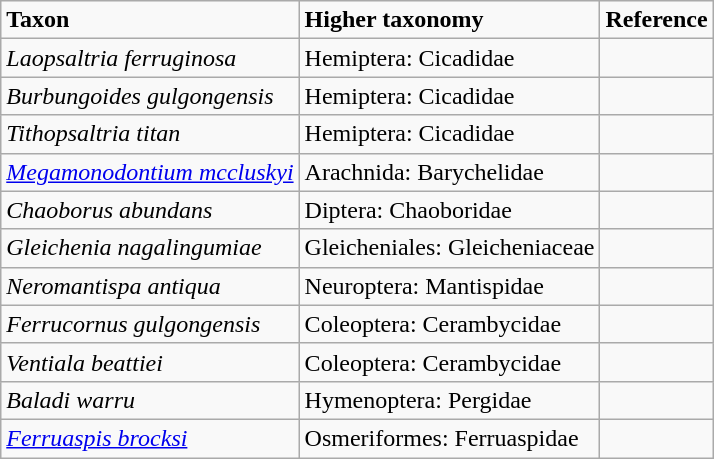<table class="wikitable">
<tr>
<td><strong>Taxon</strong></td>
<td><strong>Higher taxonomy</strong></td>
<td><strong>Reference</strong></td>
</tr>
<tr>
<td><em>Laopsaltria ferruginosa</em></td>
<td>Hemiptera: Cicadidae</td>
<td></td>
</tr>
<tr>
<td><em>Burbungoides gulgongensis</em></td>
<td>Hemiptera: Cicadidae</td>
<td></td>
</tr>
<tr>
<td><em>Tithopsaltria titan</em></td>
<td>Hemiptera: Cicadidae</td>
<td></td>
</tr>
<tr>
<td><em><a href='#'>Megamonodontium mccluskyi</a></em></td>
<td>Arachnida: Barychelidae</td>
<td></td>
</tr>
<tr>
<td><em>Chaoborus abundans</em></td>
<td>Diptera: Chaoboridae</td>
<td></td>
</tr>
<tr>
<td><em>Gleichenia nagalingumiae</em></td>
<td>Gleicheniales: Gleicheniaceae</td>
<td></td>
</tr>
<tr>
<td><em>Neromantispa antiqua</em></td>
<td>Neuroptera: Mantispidae</td>
<td></td>
</tr>
<tr>
<td><em>Ferrucornus gulgongensis</em></td>
<td>Coleoptera: Cerambycidae</td>
<td></td>
</tr>
<tr>
<td><em>Ventiala beattiei</em></td>
<td>Coleoptera: Cerambycidae</td>
<td></td>
</tr>
<tr>
<td><em>Baladi warru</em></td>
<td>Hymenoptera: Pergidae</td>
<td></td>
</tr>
<tr>
<td><em><a href='#'>Ferruaspis brocksi</a></em></td>
<td>Osmeriformes: Ferruaspidae</td>
<td></td>
</tr>
</table>
